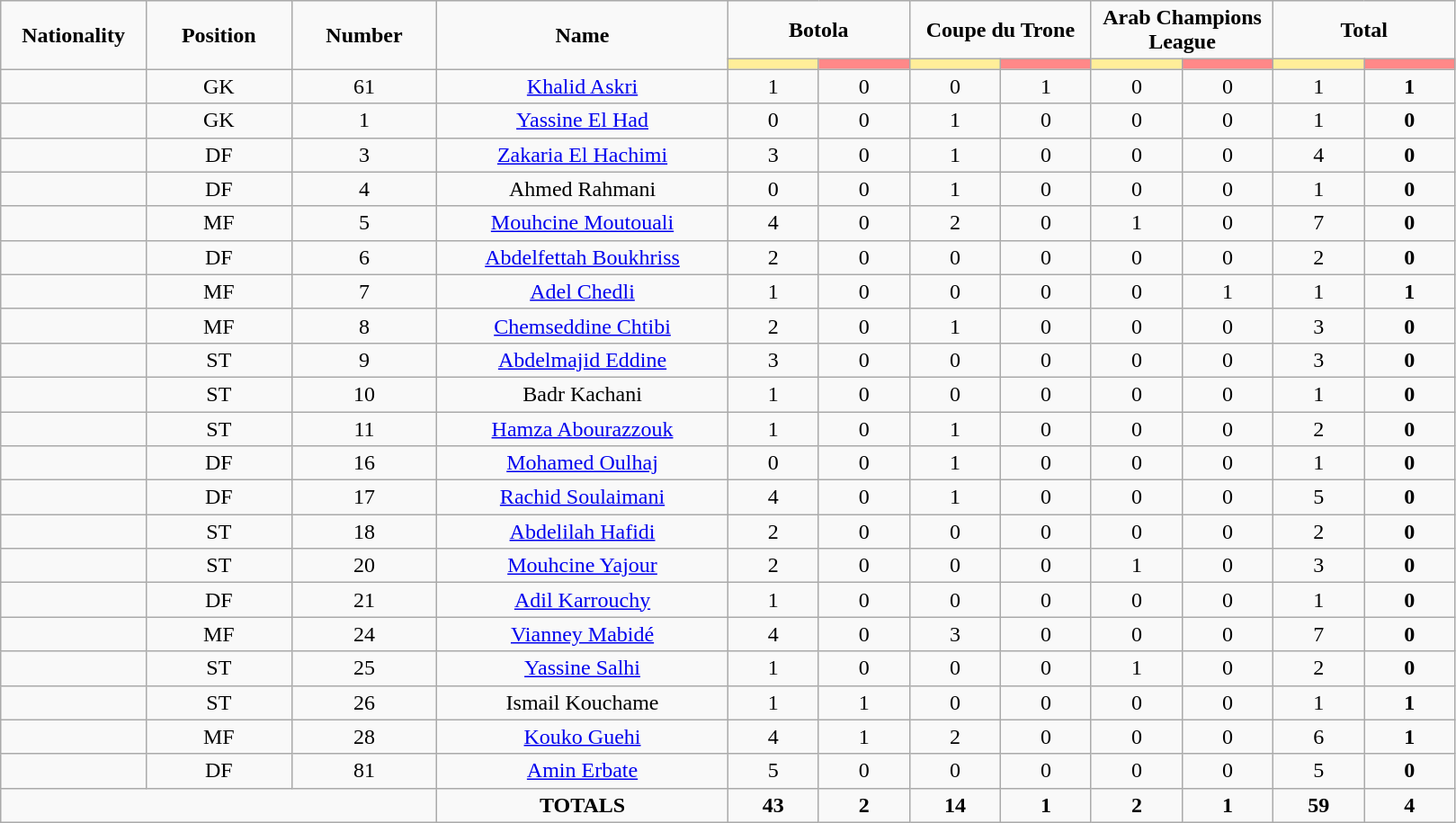<table class="wikitable" style="text-align:center;">
<tr>
<td rowspan="2" style="width:10%; "><strong>Nationality</strong></td>
<td rowspan="2" style="width:10%; "><strong>Position</strong></td>
<td rowspan="2" style="width:10%; "><strong>Number</strong></td>
<td rowspan="2" style="width:20%; "><strong>Name</strong></td>
<td colspan="2"><strong>Botola</strong></td>
<td colspan="2"><strong>Coupe du Trone</strong></td>
<td colspan="2"><strong>Arab Champions League</strong></td>
<td colspan="2"><strong>Total</strong></td>
</tr>
<tr>
<th style="width:60px; background:#fe9;"></th>
<th style="width:60px; background:#ff8888;"></th>
<th style="width:60px; background:#fe9;"></th>
<th style="width:60px; background:#ff8888;"></th>
<th style="width:60px; background:#fe9;"></th>
<th style="width:60px; background:#ff8888;"></th>
<th style="width:60px; background:#fe9;"></th>
<th style="width:60px; background:#ff8888;"></th>
</tr>
<tr>
<td></td>
<td>GK</td>
<td>61</td>
<td><a href='#'>Khalid Askri</a></td>
<td>1</td>
<td>0</td>
<td>0</td>
<td>1</td>
<td>0</td>
<td>0</td>
<td>1</td>
<td><strong>1</strong></td>
</tr>
<tr>
<td></td>
<td>GK</td>
<td>1</td>
<td><a href='#'>Yassine El Had</a></td>
<td>0</td>
<td>0</td>
<td>1</td>
<td>0</td>
<td>0</td>
<td>0</td>
<td>1</td>
<td><strong>0</strong></td>
</tr>
<tr>
<td></td>
<td>DF</td>
<td>3</td>
<td><a href='#'>Zakaria El Hachimi</a></td>
<td>3</td>
<td>0</td>
<td>1</td>
<td>0</td>
<td>0</td>
<td>0</td>
<td>4</td>
<td><strong>0</strong></td>
</tr>
<tr>
<td></td>
<td>DF</td>
<td>4</td>
<td>Ahmed Rahmani</td>
<td>0</td>
<td>0</td>
<td>1</td>
<td>0</td>
<td>0</td>
<td>0</td>
<td>1</td>
<td><strong>0</strong></td>
</tr>
<tr>
<td></td>
<td>MF</td>
<td>5</td>
<td><a href='#'>Mouhcine Moutouali</a></td>
<td>4</td>
<td>0</td>
<td>2</td>
<td>0</td>
<td>1</td>
<td>0</td>
<td>7</td>
<td><strong>0</strong></td>
</tr>
<tr>
<td></td>
<td>DF</td>
<td>6</td>
<td><a href='#'>Abdelfettah Boukhriss</a></td>
<td>2</td>
<td>0</td>
<td>0</td>
<td>0</td>
<td>0</td>
<td>0</td>
<td>2</td>
<td><strong>0</strong></td>
</tr>
<tr>
<td></td>
<td>MF</td>
<td>7</td>
<td><a href='#'>Adel Chedli</a></td>
<td>1</td>
<td>0</td>
<td>0</td>
<td>0</td>
<td>0</td>
<td>1</td>
<td>1</td>
<td><strong>1</strong></td>
</tr>
<tr>
<td></td>
<td>MF</td>
<td>8</td>
<td><a href='#'>Chemseddine Chtibi</a></td>
<td>2</td>
<td>0</td>
<td>1</td>
<td>0</td>
<td>0</td>
<td>0</td>
<td>3</td>
<td><strong>0</strong></td>
</tr>
<tr>
<td></td>
<td>ST</td>
<td>9</td>
<td><a href='#'>Abdelmajid Eddine</a></td>
<td>3</td>
<td>0</td>
<td>0</td>
<td>0</td>
<td>0</td>
<td>0</td>
<td>3</td>
<td><strong>0</strong></td>
</tr>
<tr>
<td></td>
<td>ST</td>
<td>10</td>
<td>Badr Kachani</td>
<td>1</td>
<td>0</td>
<td>0</td>
<td>0</td>
<td>0</td>
<td>0</td>
<td>1</td>
<td><strong>0</strong></td>
</tr>
<tr>
<td></td>
<td>ST</td>
<td>11</td>
<td><a href='#'>Hamza Abourazzouk</a></td>
<td>1</td>
<td>0</td>
<td>1</td>
<td>0</td>
<td>0</td>
<td>0</td>
<td>2</td>
<td><strong>0</strong></td>
</tr>
<tr>
<td></td>
<td>DF</td>
<td>16</td>
<td><a href='#'>Mohamed Oulhaj</a></td>
<td>0</td>
<td>0</td>
<td>1</td>
<td>0</td>
<td>0</td>
<td>0</td>
<td>1</td>
<td><strong>0</strong></td>
</tr>
<tr>
<td></td>
<td>DF</td>
<td>17</td>
<td><a href='#'>Rachid Soulaimani</a></td>
<td>4</td>
<td>0</td>
<td>1</td>
<td>0</td>
<td>0</td>
<td>0</td>
<td>5</td>
<td><strong>0</strong></td>
</tr>
<tr>
<td></td>
<td>ST</td>
<td>18</td>
<td><a href='#'>Abdelilah Hafidi</a></td>
<td>2</td>
<td>0</td>
<td>0</td>
<td>0</td>
<td>0</td>
<td>0</td>
<td>2</td>
<td><strong>0</strong></td>
</tr>
<tr>
<td></td>
<td>ST</td>
<td>20</td>
<td><a href='#'>Mouhcine Yajour</a></td>
<td>2</td>
<td>0</td>
<td>0</td>
<td>0</td>
<td>1</td>
<td>0</td>
<td>3</td>
<td><strong>0</strong></td>
</tr>
<tr>
<td></td>
<td>DF</td>
<td>21</td>
<td><a href='#'>Adil Karrouchy</a></td>
<td>1</td>
<td>0</td>
<td>0</td>
<td>0</td>
<td>0</td>
<td>0</td>
<td>1</td>
<td><strong>0</strong></td>
</tr>
<tr>
<td></td>
<td>MF</td>
<td>24</td>
<td><a href='#'>Vianney Mabidé</a></td>
<td>4</td>
<td>0</td>
<td>3</td>
<td>0</td>
<td>0</td>
<td>0</td>
<td>7</td>
<td><strong>0</strong></td>
</tr>
<tr>
<td></td>
<td>ST</td>
<td>25</td>
<td><a href='#'>Yassine Salhi</a></td>
<td>1</td>
<td>0</td>
<td>0</td>
<td>0</td>
<td>1</td>
<td>0</td>
<td>2</td>
<td><strong>0</strong></td>
</tr>
<tr>
<td></td>
<td>ST</td>
<td>26</td>
<td>Ismail Kouchame</td>
<td>1</td>
<td>1</td>
<td>0</td>
<td>0</td>
<td>0</td>
<td>0</td>
<td>1</td>
<td><strong>1</strong></td>
</tr>
<tr>
<td></td>
<td>MF</td>
<td>28</td>
<td><a href='#'>Kouko Guehi</a></td>
<td>4</td>
<td>1</td>
<td>2</td>
<td>0</td>
<td>0</td>
<td>0</td>
<td>6</td>
<td><strong>1</strong></td>
</tr>
<tr>
<td></td>
<td>DF</td>
<td>81</td>
<td><a href='#'>Amin Erbate</a></td>
<td>5</td>
<td>0</td>
<td>0</td>
<td>0</td>
<td>0</td>
<td>0</td>
<td>5</td>
<td><strong>0</strong></td>
</tr>
<tr>
<td colspan="3"></td>
<td><strong>TOTALS</strong></td>
<td><strong>43</strong></td>
<td><strong>2</strong></td>
<td><strong>14</strong></td>
<td><strong>1</strong></td>
<td><strong>2</strong></td>
<td><strong>1</strong></td>
<td><strong>59</strong></td>
<td><strong>4</strong></td>
</tr>
</table>
